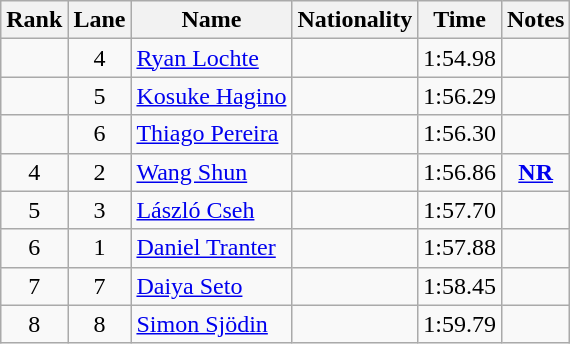<table class="wikitable sortable" style="text-align:center">
<tr>
<th>Rank</th>
<th>Lane</th>
<th>Name</th>
<th>Nationality</th>
<th>Time</th>
<th>Notes</th>
</tr>
<tr>
<td></td>
<td>4</td>
<td align=left><a href='#'>Ryan Lochte</a></td>
<td align=left></td>
<td>1:54.98</td>
<td></td>
</tr>
<tr>
<td></td>
<td>5</td>
<td align=left><a href='#'>Kosuke Hagino</a></td>
<td align=left></td>
<td>1:56.29</td>
<td></td>
</tr>
<tr>
<td></td>
<td>6</td>
<td align=left><a href='#'>Thiago Pereira</a></td>
<td align=left></td>
<td>1:56.30</td>
<td></td>
</tr>
<tr>
<td>4</td>
<td>2</td>
<td align=left><a href='#'>Wang Shun</a></td>
<td align=left></td>
<td>1:56.86</td>
<td><strong><a href='#'>NR</a></strong></td>
</tr>
<tr>
<td>5</td>
<td>3</td>
<td align=left><a href='#'>László Cseh</a></td>
<td align=left></td>
<td>1:57.70</td>
<td></td>
</tr>
<tr>
<td>6</td>
<td>1</td>
<td align=left><a href='#'>Daniel Tranter</a></td>
<td align=left></td>
<td>1:57.88</td>
<td></td>
</tr>
<tr>
<td>7</td>
<td>7</td>
<td align=left><a href='#'>Daiya Seto</a></td>
<td align=left></td>
<td>1:58.45</td>
<td></td>
</tr>
<tr>
<td>8</td>
<td>8</td>
<td align=left><a href='#'>Simon Sjödin</a></td>
<td align=left></td>
<td>1:59.79</td>
<td></td>
</tr>
</table>
